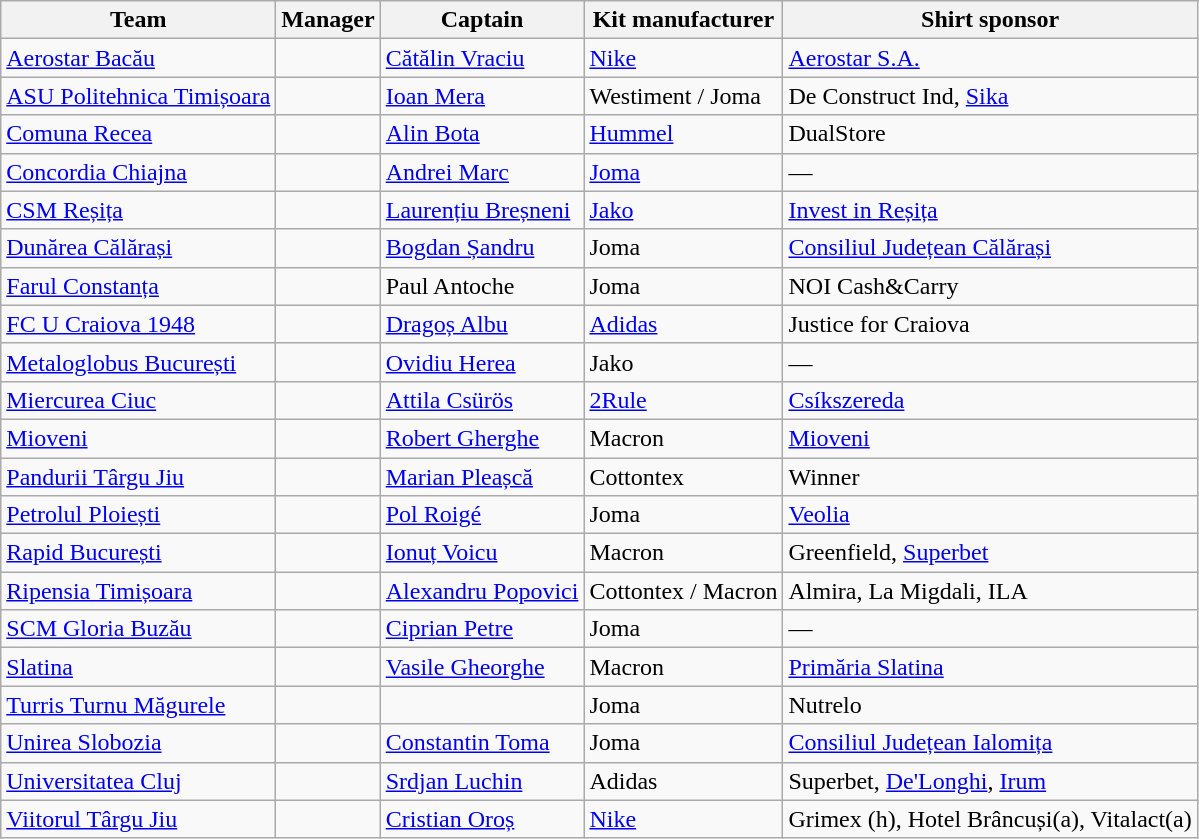<table class="wikitable sortable" style="text-align: left;">
<tr>
<th>Team</th>
<th>Manager</th>
<th>Captain</th>
<th>Kit manufacturer</th>
<th>Shirt sponsor</th>
</tr>
<tr>
<td><a href='#'>Aerostar Bacău</a></td>
<td> </td>
<td> <a href='#'>Cătălin Vraciu</a></td>
<td><a href='#'>Nike</a></td>
<td><a href='#'>Aerostar S.A.</a></td>
</tr>
<tr>
<td><a href='#'>ASU Politehnica Timișoara</a></td>
<td> </td>
<td> <a href='#'>Ioan Mera</a></td>
<td>Westiment / Joma</td>
<td>De Construct Ind, <a href='#'>Sika</a></td>
</tr>
<tr>
<td><a href='#'>Comuna Recea</a></td>
<td> </td>
<td> <a href='#'>Alin Bota</a></td>
<td><a href='#'>Hummel</a></td>
<td>DualStore</td>
</tr>
<tr>
<td><a href='#'>Concordia Chiajna</a></td>
<td> </td>
<td> <a href='#'>Andrei Marc</a></td>
<td><a href='#'>Joma</a></td>
<td>—</td>
</tr>
<tr>
<td><a href='#'>CSM Reșița</a></td>
<td> </td>
<td> <a href='#'>Laurențiu Breșneni</a></td>
<td><a href='#'>Jako</a></td>
<td><a href='#'>Invest in Reșița</a></td>
</tr>
<tr>
<td><a href='#'>Dunărea Călărași</a></td>
<td> </td>
<td> <a href='#'>Bogdan Șandru</a></td>
<td>Joma</td>
<td><a href='#'>Consiliul Județean Călărași</a></td>
</tr>
<tr>
<td><a href='#'>Farul Constanța</a></td>
<td> </td>
<td> Paul Antoche</td>
<td>Joma</td>
<td>NOI Cash&Carry</td>
</tr>
<tr>
<td><a href='#'>FC U Craiova 1948</a></td>
<td> </td>
<td> <a href='#'>Dragoș Albu</a></td>
<td><a href='#'>Adidas</a></td>
<td>Justice for Craiova</td>
</tr>
<tr>
<td><a href='#'>Metaloglobus București</a></td>
<td> </td>
<td> <a href='#'>Ovidiu Herea</a></td>
<td>Jako</td>
<td>—</td>
</tr>
<tr>
<td><a href='#'>Miercurea Ciuc</a></td>
<td> </td>
<td> <a href='#'>Attila Csürös</a></td>
<td><a href='#'>2Rule</a></td>
<td><a href='#'>Csíkszereda</a></td>
</tr>
<tr>
<td><a href='#'>Mioveni</a></td>
<td> </td>
<td> <a href='#'>Robert Gherghe</a></td>
<td>Macron</td>
<td><a href='#'>Mioveni</a></td>
</tr>
<tr>
<td><a href='#'>Pandurii Târgu Jiu</a></td>
<td> </td>
<td> <a href='#'>Marian Pleașcă</a></td>
<td>Cottontex</td>
<td>Winner</td>
</tr>
<tr>
<td><a href='#'>Petrolul Ploiești</a></td>
<td> </td>
<td> <a href='#'>Pol Roigé</a></td>
<td>Joma</td>
<td><a href='#'>Veolia</a></td>
</tr>
<tr>
<td><a href='#'>Rapid București</a></td>
<td> </td>
<td> <a href='#'>Ionuț Voicu</a></td>
<td>Macron</td>
<td>Greenfield, <a href='#'>Superbet</a></td>
</tr>
<tr>
<td><a href='#'>Ripensia Timișoara</a></td>
<td> </td>
<td> <a href='#'>Alexandru Popovici</a></td>
<td>Cottontex / Macron</td>
<td>Almira, La Migdali, ILA</td>
</tr>
<tr>
<td><a href='#'>SCM Gloria Buzău</a></td>
<td> </td>
<td> <a href='#'>Ciprian Petre</a></td>
<td>Joma</td>
<td>—</td>
</tr>
<tr>
<td><a href='#'>Slatina</a></td>
<td> </td>
<td> <a href='#'>Vasile Gheorghe</a></td>
<td>Macron</td>
<td><a href='#'>Primăria Slatina</a></td>
</tr>
<tr>
<td><a href='#'>Turris Turnu Măgurele</a></td>
<td></td>
<td></td>
<td>Joma</td>
<td>Nutrelo</td>
</tr>
<tr>
<td><a href='#'>Unirea Slobozia</a></td>
<td> </td>
<td> <a href='#'>Constantin Toma</a></td>
<td>Joma</td>
<td><a href='#'>Consiliul Județean Ialomița</a></td>
</tr>
<tr>
<td><a href='#'>Universitatea Cluj</a></td>
<td> </td>
<td> <a href='#'>Srdjan Luchin</a></td>
<td>Adidas</td>
<td>Superbet, <a href='#'>De'Longhi</a>, <a href='#'>Irum</a></td>
</tr>
<tr>
<td><a href='#'>Viitorul Târgu Jiu</a></td>
<td> </td>
<td> <a href='#'>Cristian Oroș</a></td>
<td><a href='#'>Nike</a></td>
<td>Grimex (h), Hotel Brâncuși(a), Vitalact(a)</td>
</tr>
</table>
